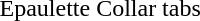<table align="links">
<tr>
<td></td>
<td></td>
</tr>
<tr>
<td align="center">Epaulette</td>
<td align="center">Collar tabs</td>
</tr>
<tr>
</tr>
</table>
